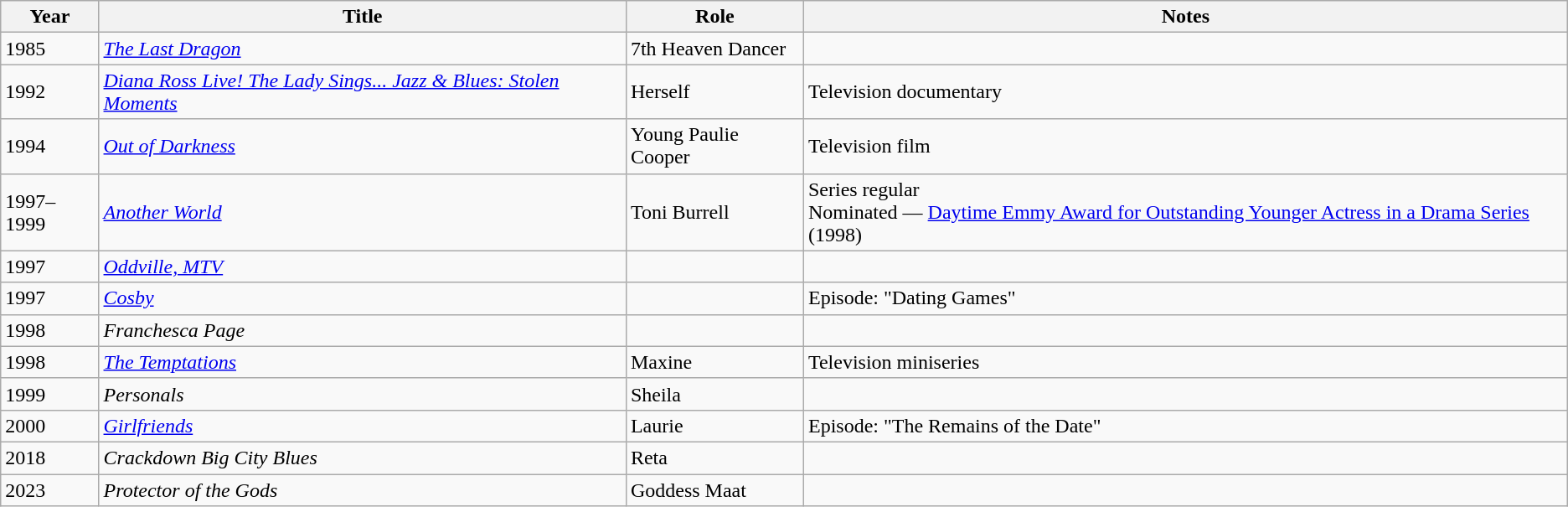<table class="wikitable sortable">
<tr>
<th>Year</th>
<th>Title</th>
<th>Role</th>
<th>Notes</th>
</tr>
<tr>
<td>1985</td>
<td><em><a href='#'>The Last Dragon</a></em></td>
<td>7th Heaven Dancer</td>
<td></td>
</tr>
<tr>
<td>1992</td>
<td><em><a href='#'>Diana Ross Live! The Lady Sings... Jazz & Blues: Stolen Moments</a></em></td>
<td>Herself</td>
<td>Television documentary</td>
</tr>
<tr>
<td>1994</td>
<td><em><a href='#'>Out of Darkness</a></em></td>
<td>Young Paulie Cooper</td>
<td>Television film</td>
</tr>
<tr>
<td>1997–1999</td>
<td><em><a href='#'>Another World</a></em></td>
<td>Toni Burrell</td>
<td>Series regular<br>Nominated — <a href='#'>Daytime Emmy Award for Outstanding Younger Actress in a Drama Series</a> (1998)</td>
</tr>
<tr>
<td>1997</td>
<td><em><a href='#'>Oddville, MTV</a></em></td>
<td></td>
<td></td>
</tr>
<tr>
<td>1997</td>
<td><em><a href='#'>Cosby</a></em></td>
<td></td>
<td>Episode: "Dating Games"</td>
</tr>
<tr>
<td>1998</td>
<td><em>Franchesca Page</em></td>
<td></td>
<td></td>
</tr>
<tr>
<td>1998</td>
<td><em><a href='#'>The Temptations</a></em></td>
<td>Maxine</td>
<td>Television miniseries</td>
</tr>
<tr>
<td>1999</td>
<td><em>Personals</em></td>
<td>Sheila</td>
<td></td>
</tr>
<tr>
<td>2000</td>
<td><em><a href='#'>Girlfriends</a></em></td>
<td>Laurie</td>
<td>Episode: "The Remains of the Date"</td>
</tr>
<tr>
<td>2018</td>
<td><em>Crackdown Big City Blues</em></td>
<td>Reta</td>
<td></td>
</tr>
<tr>
<td>2023</td>
<td><em>Protector of the Gods</em></td>
<td>Goddess Maat</td>
<td></td>
</tr>
</table>
